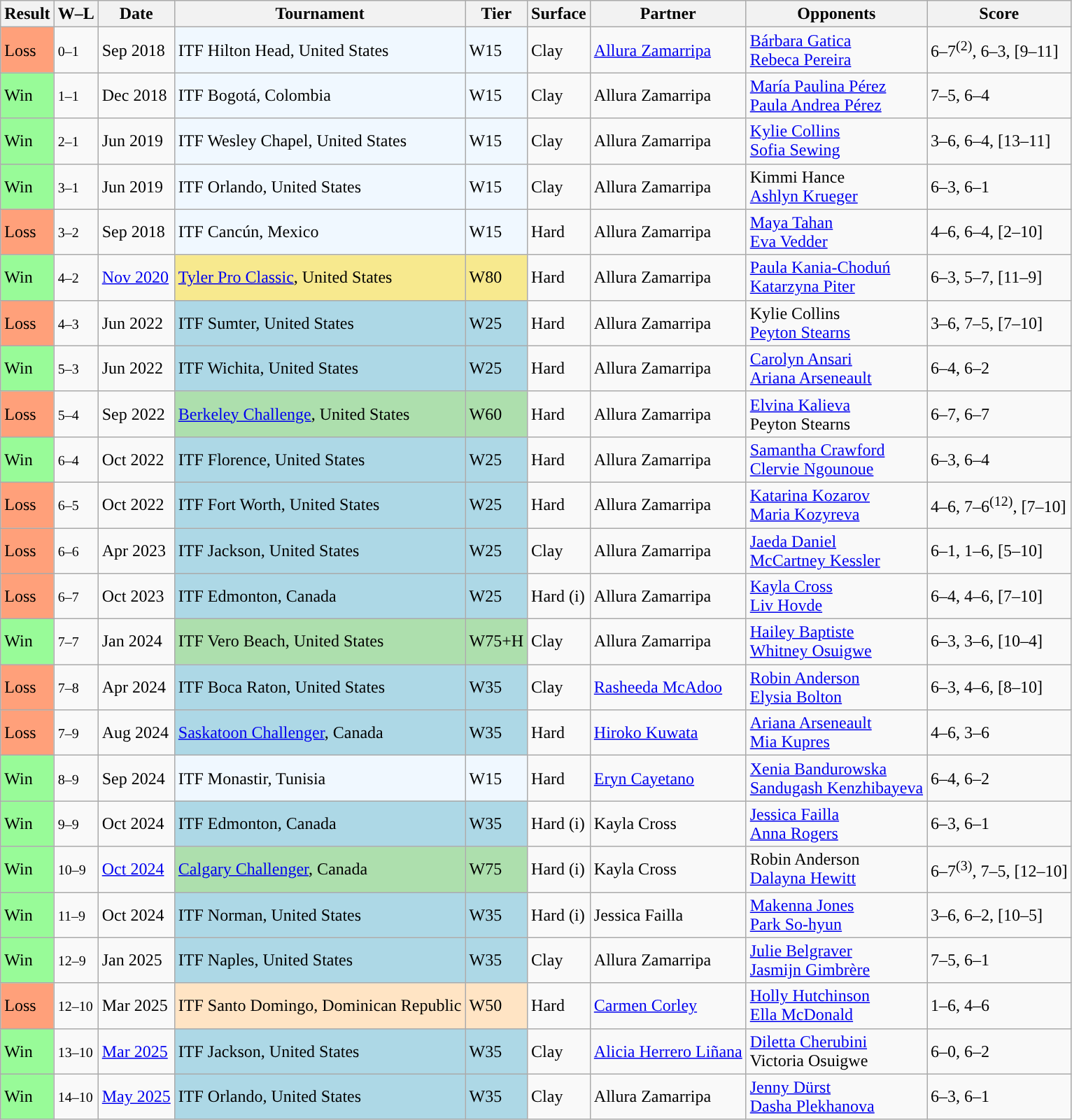<table class="sortable wikitable">
<tr>
<th>Result</th>
<th class="unsortable">W–L</th>
<th>Date</th>
<th>Tournament</th>
<th>Tier</th>
<th>Surface</th>
<th>Partner</th>
<th>Opponents</th>
<th class="unsortable">Score</th>
</tr>
<tr>
<td style="background:#ffa07a;">Loss</td>
<td><small>0–1</small></td>
<td>Sep 2018</td>
<td style="background:#f0f8ff;">ITF Hilton Head, United States</td>
<td style="background:#f0f8ff;">W15</td>
<td>Clay</td>
<td> <a href='#'>Allura Zamarripa</a></td>
<td> <a href='#'>Bárbara Gatica</a> <br>  <a href='#'>Rebeca Pereira</a></td>
<td>6–7<sup>(2)</sup>, 6–3, [9–11]</td>
</tr>
<tr>
<td style="background:#98fb98;">Win</td>
<td><small>1–1</small></td>
<td>Dec 2018</td>
<td style="background:#f0f8ff;">ITF Bogotá, Colombia</td>
<td style="background:#f0f8ff;">W15</td>
<td>Clay</td>
<td> Allura Zamarripa</td>
<td> <a href='#'>María Paulina Pérez</a> <br>  <a href='#'>Paula Andrea Pérez</a></td>
<td>7–5, 6–4</td>
</tr>
<tr>
<td style="background:#98fb98;">Win</td>
<td><small>2–1</small></td>
<td>Jun 2019</td>
<td style="background:#f0f8ff;">ITF Wesley Chapel, United States</td>
<td style="background:#f0f8ff;">W15</td>
<td>Clay</td>
<td> Allura Zamarripa</td>
<td> <a href='#'>Kylie Collins</a> <br>  <a href='#'>Sofia Sewing</a></td>
<td>3–6, 6–4, [13–11]</td>
</tr>
<tr>
<td style="background:#98fb98;">Win</td>
<td><small>3–1</small></td>
<td>Jun 2019</td>
<td style="background:#f0f8ff;">ITF Orlando, United States</td>
<td style="background:#f0f8ff;">W15</td>
<td>Clay</td>
<td> Allura Zamarripa</td>
<td> Kimmi Hance <br>  <a href='#'>Ashlyn Krueger</a></td>
<td>6–3, 6–1</td>
</tr>
<tr>
<td style="background:#ffa07a;">Loss</td>
<td><small>3–2</small></td>
<td>Sep 2018</td>
<td style="background:#f0f8ff;">ITF Cancún, Mexico</td>
<td style="background:#f0f8ff;">W15</td>
<td>Hard</td>
<td> Allura Zamarripa</td>
<td> <a href='#'>Maya Tahan</a> <br>  <a href='#'>Eva Vedder</a></td>
<td>4–6, 6–4, [2–10]</td>
</tr>
<tr>
<td style="background:#98fb98;">Win</td>
<td><small>4–2</small></td>
<td><a href='#'>Nov 2020</a></td>
<td style="background:#f7e98e;"><a href='#'>Tyler Pro Classic</a>, United States</td>
<td style="background:#f7e98e;">W80</td>
<td>Hard</td>
<td> Allura Zamarripa</td>
<td> <a href='#'>Paula Kania-Choduń</a> <br>  <a href='#'>Katarzyna Piter</a></td>
<td>6–3, 5–7, [11–9]</td>
</tr>
<tr>
<td style="background:#ffa07a;">Loss</td>
<td><small>4–3</small></td>
<td>Jun 2022</td>
<td style="background:lightblue;">ITF Sumter, United States</td>
<td style="background:lightblue;">W25</td>
<td>Hard</td>
<td> Allura Zamarripa</td>
<td> Kylie Collins <br>  <a href='#'>Peyton Stearns</a></td>
<td>3–6, 7–5, [7–10]</td>
</tr>
<tr>
<td style="background:#98fb98;">Win</td>
<td><small>5–3</small></td>
<td>Jun 2022</td>
<td style="background:lightblue;">ITF Wichita, United States</td>
<td style="background:lightblue;">W25</td>
<td>Hard</td>
<td> Allura Zamarripa</td>
<td> <a href='#'>Carolyn Ansari</a> <br>  <a href='#'>Ariana Arseneault</a></td>
<td>6–4, 6–2</td>
</tr>
<tr>
<td style="background:#ffa07a;">Loss</td>
<td><small>5–4</small></td>
<td>Sep 2022</td>
<td style="background:#addfad;"><a href='#'>Berkeley Challenge</a>, United States</td>
<td style="background:#addfad;">W60</td>
<td>Hard</td>
<td> Allura Zamarripa</td>
<td> <a href='#'>Elvina Kalieva</a> <br>  Peyton Stearns</td>
<td>6–7, 6–7</td>
</tr>
<tr>
<td style="background:#98fb98;">Win</td>
<td><small>6–4</small></td>
<td>Oct 2022</td>
<td style="background:lightblue;">ITF Florence, United States</td>
<td style="background:lightblue;">W25</td>
<td>Hard</td>
<td> Allura Zamarripa</td>
<td> <a href='#'>Samantha Crawford</a> <br>  <a href='#'>Clervie Ngounoue</a></td>
<td>6–3, 6–4</td>
</tr>
<tr>
<td style="background:#ffa07a;">Loss</td>
<td><small>6–5</small></td>
<td>Oct 2022</td>
<td style="background:lightblue;">ITF Fort Worth, United States</td>
<td style="background:lightblue;">W25</td>
<td>Hard</td>
<td> Allura Zamarripa</td>
<td> <a href='#'>Katarina Kozarov</a> <br>  <a href='#'>Maria Kozyreva</a></td>
<td>4–6, 7–6<sup>(12)</sup>, [7–10]</td>
</tr>
<tr>
<td style="background:#ffa07a;">Loss</td>
<td><small>6–6</small></td>
<td>Apr 2023</td>
<td style="background:lightblue;">ITF Jackson, United States</td>
<td style="background:lightblue;">W25</td>
<td>Clay</td>
<td> Allura Zamarripa</td>
<td> <a href='#'>Jaeda Daniel</a> <br>  <a href='#'>McCartney Kessler</a></td>
<td>6–1, 1–6, [5–10]</td>
</tr>
<tr>
<td style="background:#ffa07a;">Loss</td>
<td><small>6–7</small></td>
<td>Oct 2023</td>
<td style="background:lightblue;">ITF Edmonton, Canada</td>
<td style="background:lightblue;">W25</td>
<td>Hard (i)</td>
<td> Allura Zamarripa</td>
<td> <a href='#'>Kayla Cross</a> <br>  <a href='#'>Liv Hovde</a></td>
<td>6–4, 4–6, [7–10]</td>
</tr>
<tr>
<td style="background:#98fb98;">Win</td>
<td><small>7–7</small></td>
<td>Jan 2024</td>
<td style="background:#addfad;">ITF Vero Beach, United States</td>
<td style="background:#addfad;">W75+H</td>
<td>Clay</td>
<td> Allura Zamarripa</td>
<td> <a href='#'>Hailey Baptiste</a> <br>  <a href='#'>Whitney Osuigwe</a></td>
<td>6–3, 3–6, [10–4]</td>
</tr>
<tr>
<td style="background:#ffa07a;">Loss</td>
<td><small>7–8</small></td>
<td>Apr 2024</td>
<td style="background:lightblue;">ITF Boca Raton, United States</td>
<td style="background:lightblue;">W35</td>
<td>Clay</td>
<td> <a href='#'>Rasheeda McAdoo</a></td>
<td> <a href='#'>Robin Anderson</a> <br>  <a href='#'>Elysia Bolton</a></td>
<td>6–3, 4–6, [8–10]</td>
</tr>
<tr>
<td style="background:#ffa07a;">Loss</td>
<td><small>7–9</small></td>
<td>Aug 2024</td>
<td style="background:lightblue;"><a href='#'>Saskatoon Challenger</a>, Canada</td>
<td style="background:lightblue;">W35</td>
<td>Hard</td>
<td> <a href='#'>Hiroko Kuwata</a></td>
<td> <a href='#'>Ariana Arseneault</a> <br>  <a href='#'>Mia Kupres</a></td>
<td>4–6, 3–6</td>
</tr>
<tr>
<td style="background:#98fb98;">Win</td>
<td><small>8–9</small></td>
<td>Sep 2024</td>
<td style="background:#f0f8ff;">ITF Monastir, Tunisia</td>
<td style="background:#f0f8ff;">W15</td>
<td>Hard</td>
<td> <a href='#'>Eryn Cayetano</a></td>
<td> <a href='#'>Xenia Bandurowska</a> <br>  <a href='#'>Sandugash Kenzhibayeva</a></td>
<td>6–4, 6–2</td>
</tr>
<tr>
<td style="background:#98fb98;">Win</td>
<td><small>9–9</small></td>
<td>Oct 2024</td>
<td style="background:lightblue;">ITF Edmonton, Canada</td>
<td style="background:lightblue;">W35</td>
<td>Hard (i)</td>
<td> Kayla Cross</td>
<td> <a href='#'>Jessica Failla</a> <br>  <a href='#'>Anna Rogers</a></td>
<td>6–3, 6–1</td>
</tr>
<tr>
<td style="background:#98fb98;">Win</td>
<td><small>10–9</small></td>
<td><a href='#'>Oct 2024</a></td>
<td style="background:#addfad;"><a href='#'>Calgary Challenger</a>, Canada</td>
<td style="background:#addfad;">W75</td>
<td>Hard (i)</td>
<td> Kayla Cross</td>
<td> Robin Anderson <br> <a href='#'>Dalayna Hewitt</a></td>
<td>6–7<sup>(3)</sup>, 7–5, [12–10]</td>
</tr>
<tr>
<td style="background:#98fb98;">Win</td>
<td><small>11–9</small></td>
<td>Oct 2024</td>
<td style="background:lightblue;">ITF Norman, United States</td>
<td style="background:lightblue;">W35</td>
<td>Hard (i)</td>
<td> Jessica Failla</td>
<td> <a href='#'>Makenna Jones</a> <br>  <a href='#'>Park So-hyun</a></td>
<td>3–6, 6–2, [10–5]</td>
</tr>
<tr>
<td style="background:#98fb98;">Win</td>
<td><small>12–9</small></td>
<td>Jan 2025</td>
<td style="background:lightblue;">ITF Naples, United States</td>
<td style="background:lightblue;">W35</td>
<td>Clay</td>
<td> Allura Zamarripa</td>
<td> <a href='#'>Julie Belgraver</a> <br>  <a href='#'>Jasmijn Gimbrère</a></td>
<td>7–5, 6–1</td>
</tr>
<tr>
<td style="background:#ffa07a;">Loss</td>
<td><small>12–10</small></td>
<td>Mar 2025</td>
<td style="background:#ffe4c4;">ITF Santo Domingo, Dominican Republic</td>
<td style="background:#ffe4c4;">W50</td>
<td>Hard</td>
<td> <a href='#'>Carmen Corley</a></td>
<td> <a href='#'>Holly Hutchinson</a><br> <a href='#'>Ella McDonald</a></td>
<td>1–6, 4–6</td>
</tr>
<tr>
<td style="background:#98fb98;">Win</td>
<td><small>13–10</small></td>
<td><a href='#'>Mar 2025</a></td>
<td style="background:lightblue">ITF Jackson, United States</td>
<td style="background:lightblue">W35</td>
<td>Clay</td>
<td> <a href='#'>Alicia Herrero Liñana</a></td>
<td> <a href='#'>Diletta Cherubini</a> <br>  Victoria Osuigwe</td>
<td>6–0, 6–2</td>
</tr>
<tr>
<td style="background:#98fb98;">Win</td>
<td><small>14–10</small></td>
<td><a href='#'>May 2025</a></td>
<td style="background:lightblue;">ITF Orlando, United States</td>
<td style="background:lightblue;">W35</td>
<td>Clay</td>
<td> Allura Zamarripa</td>
<td> <a href='#'>Jenny Dürst</a> <br>  <a href='#'>Dasha Plekhanova</a></td>
<td>6–3, 6–1</td>
</tr>
</table>
